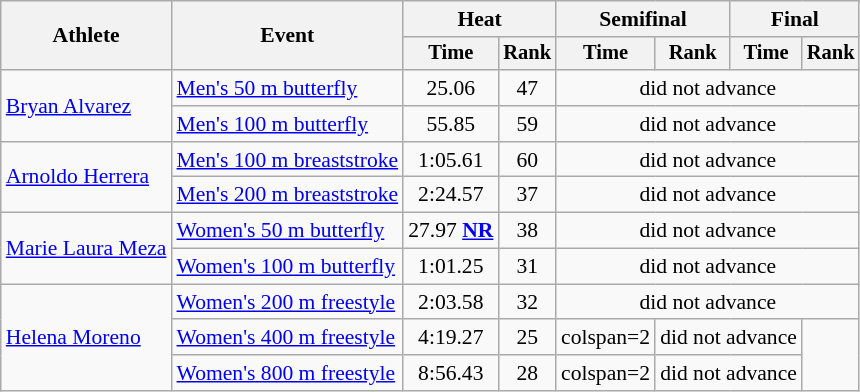<table class=wikitable style="font-size:90%">
<tr>
<th rowspan="2">Athlete</th>
<th rowspan="2">Event</th>
<th colspan="2">Heat</th>
<th colspan="2">Semifinal</th>
<th colspan="2">Final</th>
</tr>
<tr style="font-size:95%">
<th>Time</th>
<th>Rank</th>
<th>Time</th>
<th>Rank</th>
<th>Time</th>
<th>Rank</th>
</tr>
<tr align=center>
<td align=left rowspan=2><a href='#'>Bryan Alvarez</a></td>
<td align=left><a href='#'>Men's 50 m butterfly</a></td>
<td>25.06</td>
<td>47</td>
<td colspan=4>did not advance</td>
</tr>
<tr align=center>
<td align=left><a href='#'>Men's 100 m butterfly</a></td>
<td>55.85</td>
<td>59</td>
<td colspan=4>did not advance</td>
</tr>
<tr align=center>
<td align=left rowspan=2><a href='#'>Arnoldo Herrera</a></td>
<td align=left><a href='#'>Men's 100 m breaststroke</a></td>
<td>1:05.61</td>
<td>60</td>
<td colspan=4>did not advance</td>
</tr>
<tr align=center>
<td align=left><a href='#'>Men's 200 m breaststroke</a></td>
<td>2:24.57</td>
<td>37</td>
<td colspan=4>did not advance</td>
</tr>
<tr align=center>
<td align=left rowspan=2><a href='#'>Marie Laura Meza</a></td>
<td align=left><a href='#'>Women's 50 m butterfly</a></td>
<td>27.97 <strong><a href='#'>NR</a></strong></td>
<td>38</td>
<td colspan=4>did not advance</td>
</tr>
<tr align=center>
<td align=left><a href='#'>Women's 100 m butterfly</a></td>
<td>1:01.25</td>
<td>31</td>
<td colspan=4>did not advance</td>
</tr>
<tr align=center>
<td align=left rowspan=3><a href='#'>Helena Moreno</a></td>
<td align=left><a href='#'>Women's 200 m freestyle</a></td>
<td>2:03.58</td>
<td>32</td>
<td colspan=4>did not advance</td>
</tr>
<tr align=center>
<td align=left><a href='#'>Women's 400 m freestyle</a></td>
<td>4:19.27</td>
<td>25</td>
<td>colspan=2 </td>
<td colspan=2>did not advance</td>
</tr>
<tr align=center>
<td align=left><a href='#'>Women's 800 m freestyle</a></td>
<td>8:56.43</td>
<td>28</td>
<td>colspan=2 </td>
<td colspan=2>did not advance</td>
</tr>
</table>
